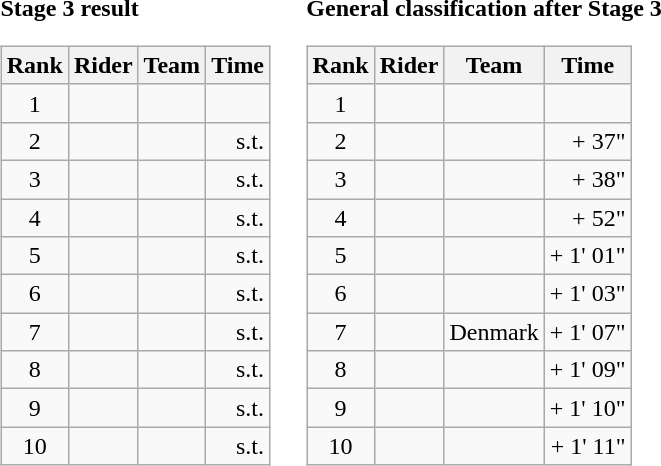<table>
<tr>
<td><strong>Stage 3 result</strong><br><table class="wikitable">
<tr>
<th scope="col">Rank</th>
<th scope="col">Rider</th>
<th scope="col">Team</th>
<th scope="col">Time</th>
</tr>
<tr>
<td style="text-align:center;">1</td>
<td></td>
<td></td>
<td style="text-align:right;"></td>
</tr>
<tr>
<td style="text-align:center;">2</td>
<td></td>
<td></td>
<td style="text-align:right;">s.t.</td>
</tr>
<tr>
<td style="text-align:center;">3</td>
<td></td>
<td></td>
<td style="text-align:right;">s.t.</td>
</tr>
<tr>
<td style="text-align:center;">4</td>
<td></td>
<td></td>
<td style="text-align:right;">s.t.</td>
</tr>
<tr>
<td style="text-align:center;">5</td>
<td></td>
<td></td>
<td style="text-align:right;">s.t.</td>
</tr>
<tr>
<td style="text-align:center;">6</td>
<td></td>
<td></td>
<td style="text-align:right;">s.t.</td>
</tr>
<tr>
<td style="text-align:center;">7</td>
<td></td>
<td></td>
<td style="text-align:right;">s.t.</td>
</tr>
<tr>
<td style="text-align:center;">8</td>
<td></td>
<td></td>
<td style="text-align:right;">s.t.</td>
</tr>
<tr>
<td style="text-align:center;">9</td>
<td></td>
<td></td>
<td style="text-align:right;">s.t.</td>
</tr>
<tr>
<td style="text-align:center;">10</td>
<td></td>
<td></td>
<td style="text-align:right;">s.t.</td>
</tr>
</table>
</td>
<td></td>
<td><strong>General classification after Stage 3</strong><br><table class="wikitable">
<tr>
<th scope="col">Rank</th>
<th scope="col">Rider</th>
<th scope="col">Team</th>
<th scope="col">Time</th>
</tr>
<tr>
<td style="text-align:center;">1</td>
<td>  </td>
<td></td>
<td style="text-align:right;"></td>
</tr>
<tr>
<td style="text-align:center;">2</td>
<td> </td>
<td></td>
<td style="text-align:right;">+ 37"</td>
</tr>
<tr>
<td style="text-align:center;">3</td>
<td></td>
<td></td>
<td style="text-align:right;">+ 38"</td>
</tr>
<tr>
<td style="text-align:center;">4</td>
<td></td>
<td></td>
<td style="text-align:right;">+ 52"</td>
</tr>
<tr>
<td style="text-align:center;">5</td>
<td></td>
<td></td>
<td style="text-align:right;">+ 1' 01"</td>
</tr>
<tr>
<td style="text-align:center;">6</td>
<td></td>
<td></td>
<td style="text-align:right;">+ 1' 03"</td>
</tr>
<tr>
<td style="text-align:center;">7</td>
<td></td>
<td>Denmark</td>
<td style="text-align:right;">+ 1' 07"</td>
</tr>
<tr>
<td style="text-align:center;">8</td>
<td></td>
<td></td>
<td style="text-align:right;">+ 1' 09"</td>
</tr>
<tr>
<td style="text-align:center;">9</td>
<td></td>
<td></td>
<td style="text-align:right;">+ 1' 10"</td>
</tr>
<tr>
<td style="text-align:center;">10</td>
<td></td>
<td></td>
<td style="text-align:right;">+ 1' 11"</td>
</tr>
</table>
</td>
</tr>
</table>
